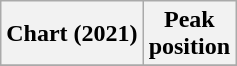<table class="wikitable plainrowheaders" style="text-align:center">
<tr>
<th scope="col">Chart (2021)</th>
<th scope="col">Peak<br>position</th>
</tr>
<tr>
</tr>
</table>
